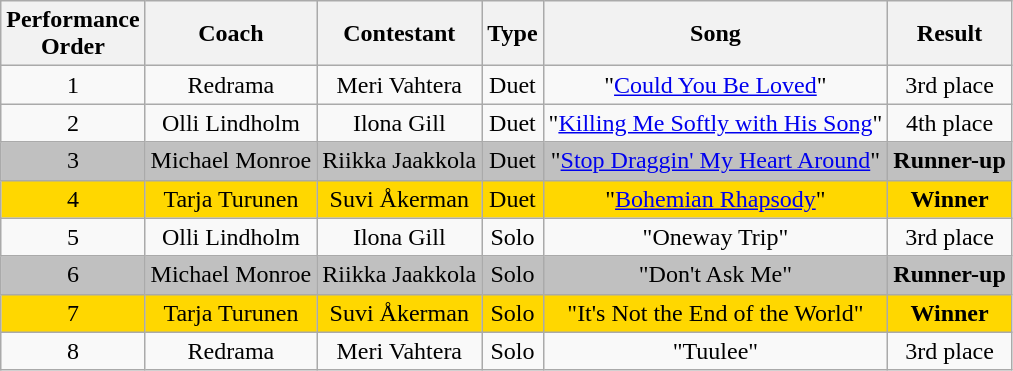<table class="wikitable" style="text-align: center; width: auto;">
<tr>
<th>Performance <br>Order</th>
<th>Coach</th>
<th>Contestant</th>
<th>Type</th>
<th>Song</th>
<th>Result</th>
</tr>
<tr>
<td>1</td>
<td>Redrama</td>
<td>Meri Vahtera</td>
<td>Duet</td>
<td>"<a href='#'>Could You Be Loved</a>" </td>
<td>3rd place</td>
</tr>
<tr>
<td>2</td>
<td>Olli Lindholm</td>
<td>Ilona Gill</td>
<td>Duet</td>
<td>"<a href='#'>Killing Me Softly with His Song</a>" </td>
<td>4th place</td>
</tr>
<tr style="background:silver;">
<td>3</td>
<td>Michael Monroe</td>
<td>Riikka Jaakkola</td>
<td>Duet</td>
<td>"<a href='#'>Stop Draggin' My Heart Around</a>" </td>
<td><strong>Runner-up</strong></td>
</tr>
<tr style="background:gold;">
<td>4</td>
<td>Tarja Turunen</td>
<td>Suvi Åkerman</td>
<td>Duet</td>
<td>"<a href='#'>Bohemian Rhapsody</a>" </td>
<td><strong>Winner</strong></td>
</tr>
<tr>
<td>5</td>
<td>Olli Lindholm</td>
<td>Ilona Gill</td>
<td>Solo</td>
<td>"Oneway Trip"</td>
<td>3rd place</td>
</tr>
<tr style="background:silver;">
<td>6</td>
<td>Michael Monroe</td>
<td>Riikka Jaakkola</td>
<td>Solo</td>
<td>"Don't Ask Me"</td>
<td><strong>Runner-up</strong></td>
</tr>
<tr style="background:gold;">
<td>7</td>
<td>Tarja Turunen</td>
<td>Suvi Åkerman</td>
<td>Solo</td>
<td>"It's Not the End of the World"</td>
<td><strong>Winner</strong></td>
</tr>
<tr>
<td>8</td>
<td>Redrama</td>
<td>Meri Vahtera</td>
<td>Solo</td>
<td>"Tuulee"</td>
<td>3rd place</td>
</tr>
</table>
